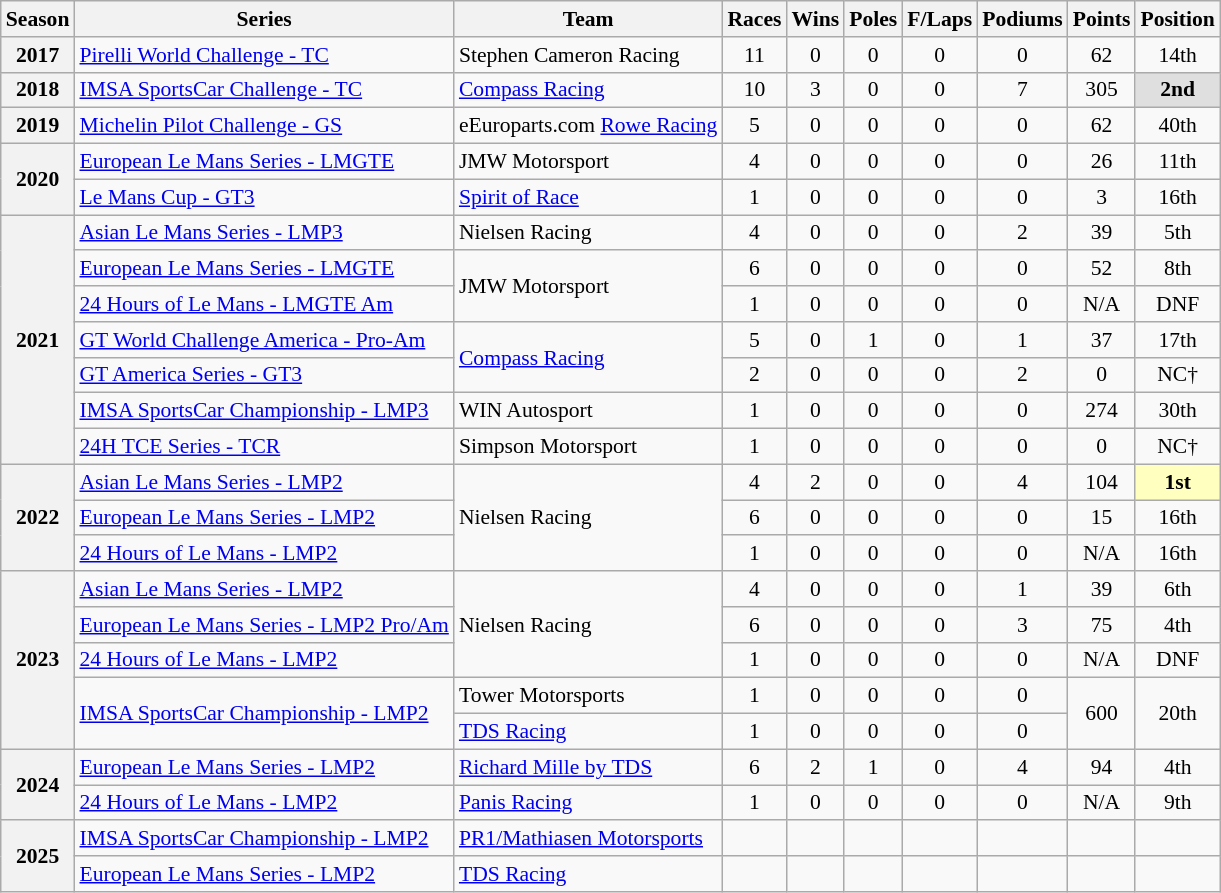<table class="wikitable" style="font-size: 90%; text-align:center">
<tr>
<th>Season</th>
<th>Series</th>
<th>Team</th>
<th>Races</th>
<th>Wins</th>
<th>Poles</th>
<th>F/Laps</th>
<th>Podiums</th>
<th>Points</th>
<th>Position</th>
</tr>
<tr>
<th>2017</th>
<td align="left"><a href='#'>Pirelli World Challenge - TC</a></td>
<td align="left">Stephen Cameron Racing</td>
<td>11</td>
<td>0</td>
<td>0</td>
<td>0</td>
<td>0</td>
<td>62</td>
<td>14th</td>
</tr>
<tr>
<th>2018</th>
<td align="left"><a href='#'>IMSA SportsCar Challenge - TC</a></td>
<td align="left"><a href='#'>Compass Racing</a></td>
<td>10</td>
<td>3</td>
<td>0</td>
<td>0</td>
<td>7</td>
<td>305</td>
<td style="background:#DFDFDF;"><strong>2nd</strong></td>
</tr>
<tr>
<th>2019</th>
<td align="left"><a href='#'>Michelin Pilot Challenge - GS</a></td>
<td align="left">eEuroparts.com <a href='#'>Rowe Racing</a></td>
<td>5</td>
<td>0</td>
<td>0</td>
<td>0</td>
<td>0</td>
<td>62</td>
<td>40th</td>
</tr>
<tr>
<th rowspan="2">2020</th>
<td align="left"><a href='#'>European Le Mans Series - LMGTE</a></td>
<td align="left">JMW Motorsport</td>
<td>4</td>
<td>0</td>
<td>0</td>
<td>0</td>
<td>0</td>
<td>26</td>
<td>11th</td>
</tr>
<tr>
<td align="left"><a href='#'>Le Mans Cup - GT3</a></td>
<td align="left"><a href='#'>Spirit of Race</a></td>
<td>1</td>
<td>0</td>
<td>0</td>
<td>0</td>
<td>0</td>
<td>3</td>
<td>16th</td>
</tr>
<tr>
<th rowspan="7">2021</th>
<td align="left"><a href='#'>Asian Le Mans Series - LMP3</a></td>
<td align="left">Nielsen Racing</td>
<td>4</td>
<td>0</td>
<td>0</td>
<td>0</td>
<td>2</td>
<td>39</td>
<td>5th</td>
</tr>
<tr>
<td align="left"><a href='#'>European Le Mans Series - LMGTE</a></td>
<td rowspan="2"  align="left">JMW Motorsport</td>
<td>6</td>
<td>0</td>
<td>0</td>
<td>0</td>
<td>0</td>
<td>52</td>
<td>8th</td>
</tr>
<tr>
<td align="left"><a href='#'>24 Hours of Le Mans - LMGTE Am</a></td>
<td>1</td>
<td>0</td>
<td>0</td>
<td>0</td>
<td>0</td>
<td>N/A</td>
<td>DNF</td>
</tr>
<tr>
<td align="left"><a href='#'>GT World Challenge America - Pro-Am</a></td>
<td rowspan="2"  align="left"><a href='#'>Compass Racing</a></td>
<td>5</td>
<td>0</td>
<td>1</td>
<td>0</td>
<td>1</td>
<td>37</td>
<td>17th</td>
</tr>
<tr>
<td align="left"><a href='#'>GT America Series - GT3</a></td>
<td>2</td>
<td>0</td>
<td>0</td>
<td>0</td>
<td>2</td>
<td>0</td>
<td>NC†</td>
</tr>
<tr>
<td align="left"><a href='#'>IMSA SportsCar Championship - LMP3</a></td>
<td align="left">WIN Autosport</td>
<td>1</td>
<td>0</td>
<td>0</td>
<td>0</td>
<td>0</td>
<td>274</td>
<td>30th</td>
</tr>
<tr>
<td align="left"><a href='#'>24H TCE Series - TCR</a></td>
<td align="left">Simpson Motorsport</td>
<td>1</td>
<td>0</td>
<td>0</td>
<td>0</td>
<td>0</td>
<td>0</td>
<td>NC†</td>
</tr>
<tr>
<th rowspan="3">2022</th>
<td align="left"><a href='#'>Asian Le Mans Series - LMP2</a></td>
<td rowspan="3"  align="left">Nielsen Racing</td>
<td>4</td>
<td>2</td>
<td>0</td>
<td>0</td>
<td>4</td>
<td>104</td>
<td style="background:#FFFFBF;"><strong>1st</strong></td>
</tr>
<tr>
<td align="left"><a href='#'>European Le Mans Series - LMP2</a></td>
<td>6</td>
<td>0</td>
<td>0</td>
<td>0</td>
<td>0</td>
<td>15</td>
<td>16th</td>
</tr>
<tr>
<td align="left"><a href='#'>24 Hours of Le Mans - LMP2</a></td>
<td>1</td>
<td>0</td>
<td>0</td>
<td>0</td>
<td>0</td>
<td>N/A</td>
<td>16th</td>
</tr>
<tr>
<th rowspan="5">2023</th>
<td align="left"><a href='#'>Asian Le Mans Series - LMP2</a></td>
<td rowspan="3" align="left">Nielsen Racing</td>
<td>4</td>
<td>0</td>
<td>0</td>
<td>0</td>
<td>1</td>
<td>39</td>
<td>6th</td>
</tr>
<tr>
<td align="left"><a href='#'>European Le Mans Series - LMP2 Pro/Am</a></td>
<td>6</td>
<td>0</td>
<td>0</td>
<td>0</td>
<td>3</td>
<td>75</td>
<td>4th</td>
</tr>
<tr>
<td align=left><a href='#'>24 Hours of Le Mans - LMP2</a></td>
<td>1</td>
<td>0</td>
<td>0</td>
<td>0</td>
<td>0</td>
<td>N/A</td>
<td>DNF</td>
</tr>
<tr>
<td rowspan="2" align="left"><a href='#'>IMSA SportsCar Championship - LMP2</a></td>
<td align=left>Tower Motorsports</td>
<td>1</td>
<td>0</td>
<td>0</td>
<td>0</td>
<td>0</td>
<td rowspan="2">600</td>
<td rowspan="2">20th</td>
</tr>
<tr>
<td align=left><a href='#'>TDS Racing</a></td>
<td>1</td>
<td>0</td>
<td>0</td>
<td>0</td>
<td>0</td>
</tr>
<tr>
<th rowspan="2">2024</th>
<td align=left><a href='#'>European Le Mans Series - LMP2</a></td>
<td align=left><a href='#'>Richard Mille by TDS</a></td>
<td>6</td>
<td>2</td>
<td>1</td>
<td>0</td>
<td>4</td>
<td>94</td>
<td>4th</td>
</tr>
<tr>
<td align=left><a href='#'>24 Hours of Le Mans - LMP2</a></td>
<td align=left><a href='#'>Panis Racing</a></td>
<td>1</td>
<td>0</td>
<td>0</td>
<td>0</td>
<td>0</td>
<td>N/A</td>
<td>9th</td>
</tr>
<tr>
<th rowspan="2">2025</th>
<td align=left><a href='#'>IMSA SportsCar Championship - LMP2</a></td>
<td align=left><a href='#'>PR1/Mathiasen Motorsports</a></td>
<td></td>
<td></td>
<td></td>
<td></td>
<td></td>
<td></td>
<td></td>
</tr>
<tr>
<td align=left><a href='#'>European Le Mans Series - LMP2</a></td>
<td align=left><a href='#'>TDS Racing</a></td>
<td></td>
<td></td>
<td></td>
<td></td>
<td></td>
<td></td>
<td></td>
</tr>
</table>
